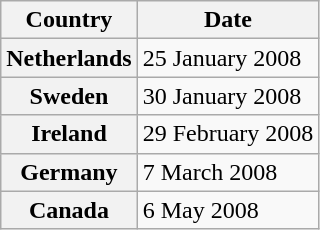<table class="wikitable plainrowheaders">
<tr>
<th>Country</th>
<th>Date</th>
</tr>
<tr>
<th scope="row">Netherlands</th>
<td>25 January 2008</td>
</tr>
<tr>
<th scope="row">Sweden</th>
<td>30 January 2008</td>
</tr>
<tr>
<th scope="row">Ireland</th>
<td>29 February 2008</td>
</tr>
<tr>
<th scope="row">Germany</th>
<td>7 March 2008</td>
</tr>
<tr>
<th scope="row">Canada</th>
<td>6 May 2008</td>
</tr>
</table>
